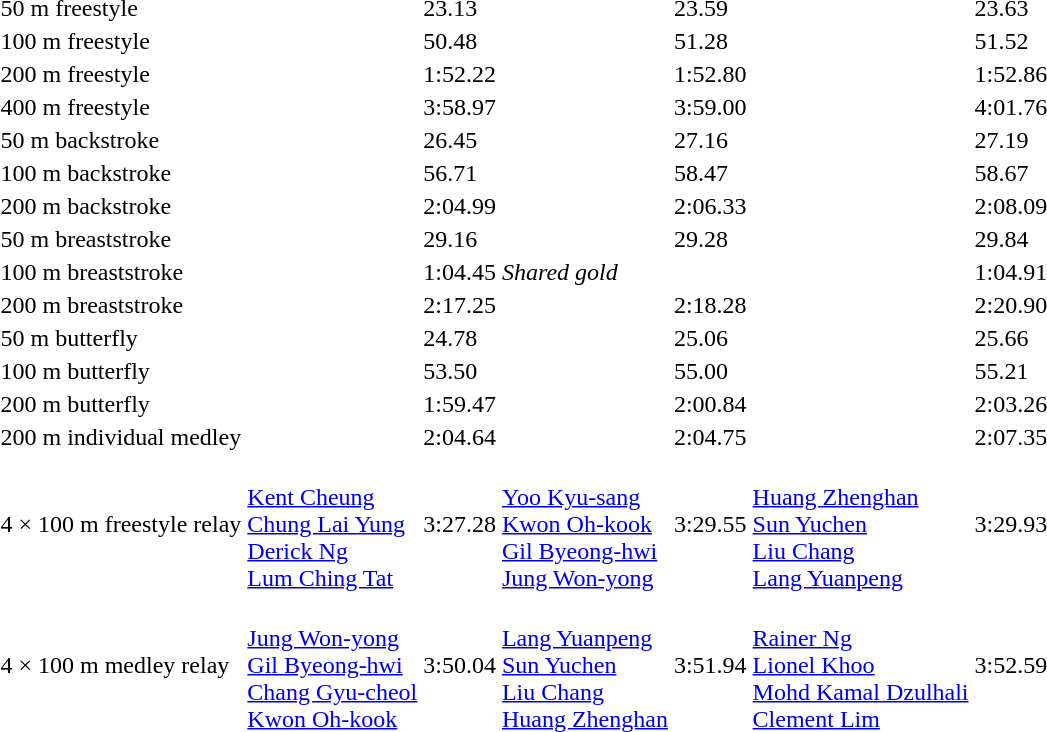<table>
<tr>
<td>50 m freestyle</td>
<td></td>
<td>23.13</td>
<td></td>
<td>23.59</td>
<td></td>
<td>23.63</td>
</tr>
<tr>
<td>100 m freestyle</td>
<td></td>
<td>50.48</td>
<td></td>
<td>51.28</td>
<td></td>
<td>51.52</td>
</tr>
<tr>
<td>200 m freestyle</td>
<td></td>
<td>1:52.22</td>
<td></td>
<td>1:52.80</td>
<td></td>
<td>1:52.86</td>
</tr>
<tr>
<td>400 m freestyle</td>
<td></td>
<td>3:58.97</td>
<td></td>
<td>3:59.00</td>
<td></td>
<td>4:01.76</td>
</tr>
<tr>
<td>50 m backstroke</td>
<td></td>
<td>26.45</td>
<td></td>
<td>27.16</td>
<td></td>
<td>27.19</td>
</tr>
<tr>
<td>100 m backstroke</td>
<td></td>
<td>56.71</td>
<td></td>
<td>58.47</td>
<td></td>
<td>58.67</td>
</tr>
<tr>
<td>200 m backstroke</td>
<td></td>
<td>2:04.99</td>
<td></td>
<td>2:06.33</td>
<td></td>
<td>2:08.09</td>
</tr>
<tr>
<td>50 m breaststroke</td>
<td></td>
<td>29.16</td>
<td></td>
<td>29.28</td>
<td></td>
<td>29.84</td>
</tr>
<tr>
<td rowspan=2>100 m breaststroke</td>
<td></td>
<td rowspan=2>1:04.45</td>
<td rowspan=2><em>Shared gold</em></td>
<td rowspan=2></td>
<td rowspan=2></td>
<td rowspan=2>1:04.91</td>
</tr>
<tr>
<td></td>
</tr>
<tr>
<td>200 m breaststroke</td>
<td></td>
<td>2:17.25</td>
<td></td>
<td>2:18.28</td>
<td></td>
<td>2:20.90</td>
</tr>
<tr>
<td>50 m butterfly</td>
<td></td>
<td>24.78</td>
<td></td>
<td>25.06</td>
<td></td>
<td>25.66</td>
</tr>
<tr>
<td>100 m butterfly</td>
<td></td>
<td>53.50</td>
<td></td>
<td>55.00</td>
<td></td>
<td>55.21</td>
</tr>
<tr>
<td>200 m butterfly</td>
<td></td>
<td>1:59.47</td>
<td></td>
<td>2:00.84</td>
<td></td>
<td>2:03.26</td>
</tr>
<tr>
<td>200 m individual medley</td>
<td></td>
<td>2:04.64</td>
<td></td>
<td>2:04.75</td>
<td></td>
<td>2:07.35</td>
</tr>
<tr>
<td>4 × 100 m freestyle relay</td>
<td><br><a href='#'>Kent Cheung</a><br><a href='#'>Chung Lai Yung</a><br><a href='#'>Derick Ng</a><br><a href='#'>Lum Ching Tat</a></td>
<td>3:27.28</td>
<td><br><a href='#'>Yoo Kyu-sang</a><br><a href='#'>Kwon Oh-kook</a><br><a href='#'>Gil Byeong-hwi</a><br><a href='#'>Jung Won-yong</a></td>
<td>3:29.55</td>
<td><br><a href='#'>Huang Zhenghan</a><br><a href='#'>Sun Yuchen</a><br><a href='#'>Liu Chang</a><br><a href='#'>Lang Yuanpeng</a></td>
<td>3:29.93</td>
</tr>
<tr>
<td>4 × 100 m medley relay</td>
<td><br><a href='#'>Jung Won-yong</a><br><a href='#'>Gil Byeong-hwi</a><br><a href='#'>Chang Gyu-cheol</a><br><a href='#'>Kwon Oh-kook</a></td>
<td>3:50.04</td>
<td><br><a href='#'>Lang Yuanpeng</a><br><a href='#'>Sun Yuchen</a><br><a href='#'>Liu Chang</a><br><a href='#'>Huang Zhenghan</a></td>
<td>3:51.94</td>
<td><br><a href='#'>Rainer Ng</a><br><a href='#'>Lionel Khoo</a><br><a href='#'>Mohd Kamal Dzulhali</a><br><a href='#'>Clement Lim</a></td>
<td>3:52.59</td>
</tr>
</table>
